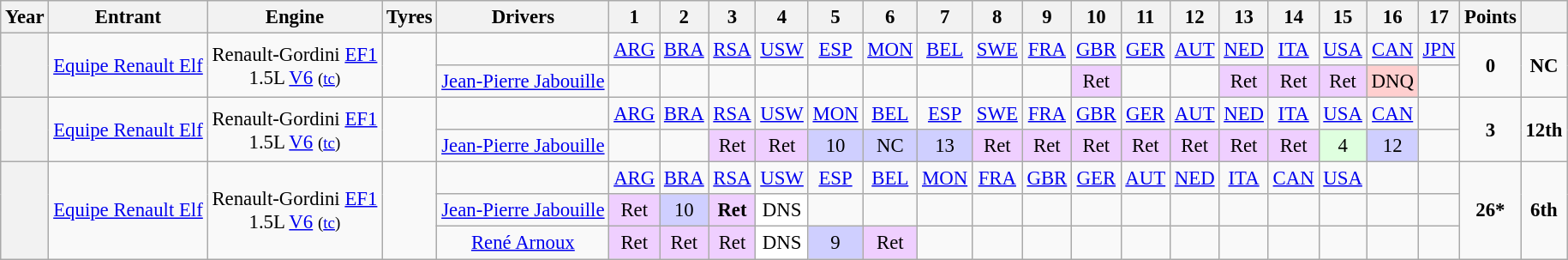<table class="wikitable" style="text-align:center; font-size:95%">
<tr>
<th>Year</th>
<th>Entrant</th>
<th>Engine</th>
<th>Tyres</th>
<th>Drivers</th>
<th>1</th>
<th>2</th>
<th>3</th>
<th>4</th>
<th>5</th>
<th>6</th>
<th>7</th>
<th>8</th>
<th>9</th>
<th>10</th>
<th>11</th>
<th>12</th>
<th>13</th>
<th>14</th>
<th>15</th>
<th>16</th>
<th>17</th>
<th>Points</th>
<th></th>
</tr>
<tr>
<th rowspan="2"></th>
<td rowspan="2"><a href='#'>Equipe Renault Elf</a></td>
<td rowspan="2">Renault-Gordini <a href='#'>EF1</a><br>1.5L <a href='#'>V6</a> <small>(<a href='#'>tc</a>)</small></td>
<td rowspan="2"></td>
<td></td>
<td><a href='#'>ARG</a></td>
<td><a href='#'>BRA</a></td>
<td><a href='#'>RSA</a></td>
<td><a href='#'>USW</a></td>
<td><a href='#'>ESP</a></td>
<td><a href='#'>MON</a></td>
<td><a href='#'>BEL</a></td>
<td><a href='#'>SWE</a></td>
<td><a href='#'>FRA</a></td>
<td><a href='#'>GBR</a></td>
<td><a href='#'>GER</a></td>
<td><a href='#'>AUT</a></td>
<td><a href='#'>NED</a></td>
<td><a href='#'>ITA</a></td>
<td><a href='#'>USA</a></td>
<td><a href='#'>CAN</a></td>
<td><a href='#'>JPN</a></td>
<td rowspan="2"><strong>0</strong></td>
<td rowspan="2"><strong>NC</strong></td>
</tr>
<tr>
<td> <a href='#'>Jean-Pierre Jabouille</a></td>
<td></td>
<td></td>
<td></td>
<td></td>
<td></td>
<td></td>
<td></td>
<td></td>
<td></td>
<td style="background:#EFCFFF;">Ret</td>
<td></td>
<td></td>
<td style="background:#EFCFFF;">Ret</td>
<td style="background:#EFCFFF;">Ret</td>
<td style="background:#EFCFFF;">Ret</td>
<td style="background:#ffcfcf;">DNQ</td>
<td></td>
</tr>
<tr>
<th rowspan="2"></th>
<td rowspan="2"><a href='#'>Equipe Renault Elf</a></td>
<td rowspan="2">Renault-Gordini <a href='#'>EF1</a><br>1.5L <a href='#'>V6</a> <small>(<a href='#'>tc</a>)</small></td>
<td rowspan="2"></td>
<td></td>
<td><a href='#'>ARG</a></td>
<td><a href='#'>BRA</a></td>
<td><a href='#'>RSA</a></td>
<td><a href='#'>USW</a></td>
<td><a href='#'>MON</a></td>
<td><a href='#'>BEL</a></td>
<td><a href='#'>ESP</a></td>
<td><a href='#'>SWE</a></td>
<td><a href='#'>FRA</a></td>
<td><a href='#'>GBR</a></td>
<td><a href='#'>GER</a></td>
<td><a href='#'>AUT</a></td>
<td><a href='#'>NED</a></td>
<td><a href='#'>ITA</a></td>
<td><a href='#'>USA</a></td>
<td><a href='#'>CAN</a></td>
<td></td>
<td rowspan="2"><strong>3</strong></td>
<td rowspan="2"><strong>12th</strong></td>
</tr>
<tr>
<td> <a href='#'>Jean-Pierre Jabouille</a></td>
<td></td>
<td></td>
<td style="background:#EFCFFF;">Ret</td>
<td style="background:#EFCFFF;">Ret</td>
<td style="background:#CFCFFF;">10</td>
<td style="background:#CFCFFF;">NC</td>
<td style="background:#CFCFFF;">13</td>
<td style="background:#EFCFFF;">Ret</td>
<td style="background:#EFCFFF;">Ret</td>
<td style="background:#EFCFFF;">Ret</td>
<td style="background:#EFCFFF;">Ret</td>
<td style="background:#EFCFFF;">Ret</td>
<td style="background:#EFCFFF;">Ret</td>
<td style="background:#EFCFFF;">Ret</td>
<td style="background:#dfffdf;">4</td>
<td style="background:#CFCFFF;">12</td>
<td></td>
</tr>
<tr>
<th rowspan="3"></th>
<td rowspan="3"><a href='#'>Equipe Renault Elf</a></td>
<td rowspan="3">Renault-Gordini <a href='#'>EF1</a><br>1.5L <a href='#'>V6</a> <small>(<a href='#'>tc</a>)</small></td>
<td rowspan="3"></td>
<td></td>
<td><a href='#'>ARG</a></td>
<td><a href='#'>BRA</a></td>
<td><a href='#'>RSA</a></td>
<td><a href='#'>USW</a></td>
<td><a href='#'>ESP</a></td>
<td><a href='#'>BEL</a></td>
<td><a href='#'>MON</a></td>
<td><a href='#'>FRA</a></td>
<td><a href='#'>GBR</a></td>
<td><a href='#'>GER</a></td>
<td><a href='#'>AUT</a></td>
<td><a href='#'>NED</a></td>
<td><a href='#'>ITA</a></td>
<td><a href='#'>CAN</a></td>
<td><a href='#'>USA</a></td>
<td></td>
<td></td>
<td rowspan="3"><strong>26*</strong></td>
<td rowspan="3"><strong>6th</strong></td>
</tr>
<tr>
<td> <a href='#'>Jean-Pierre Jabouille</a></td>
<td style="background:#EFCFFF;">Ret</td>
<td style="background:#CFCFFF;">10</td>
<td style="background:#EFCFFF;"><strong>Ret</strong></td>
<td style="background:#FFFFFF;">DNS</td>
<td></td>
<td></td>
<td></td>
<td></td>
<td></td>
<td></td>
<td></td>
<td></td>
<td></td>
<td></td>
<td></td>
<td></td>
<td></td>
</tr>
<tr>
<td> <a href='#'>René Arnoux</a></td>
<td style="background:#EFCFFF;">Ret</td>
<td style="background:#EFCFFF;">Ret</td>
<td style="background:#EFCFFF;">Ret</td>
<td style="background:#FFFFFF;">DNS</td>
<td style="background:#CFCFFF;">9</td>
<td style="background:#EFCFFF;">Ret</td>
<td></td>
<td></td>
<td></td>
<td></td>
<td></td>
<td></td>
<td></td>
<td></td>
<td></td>
<td></td>
<td></td>
</tr>
</table>
